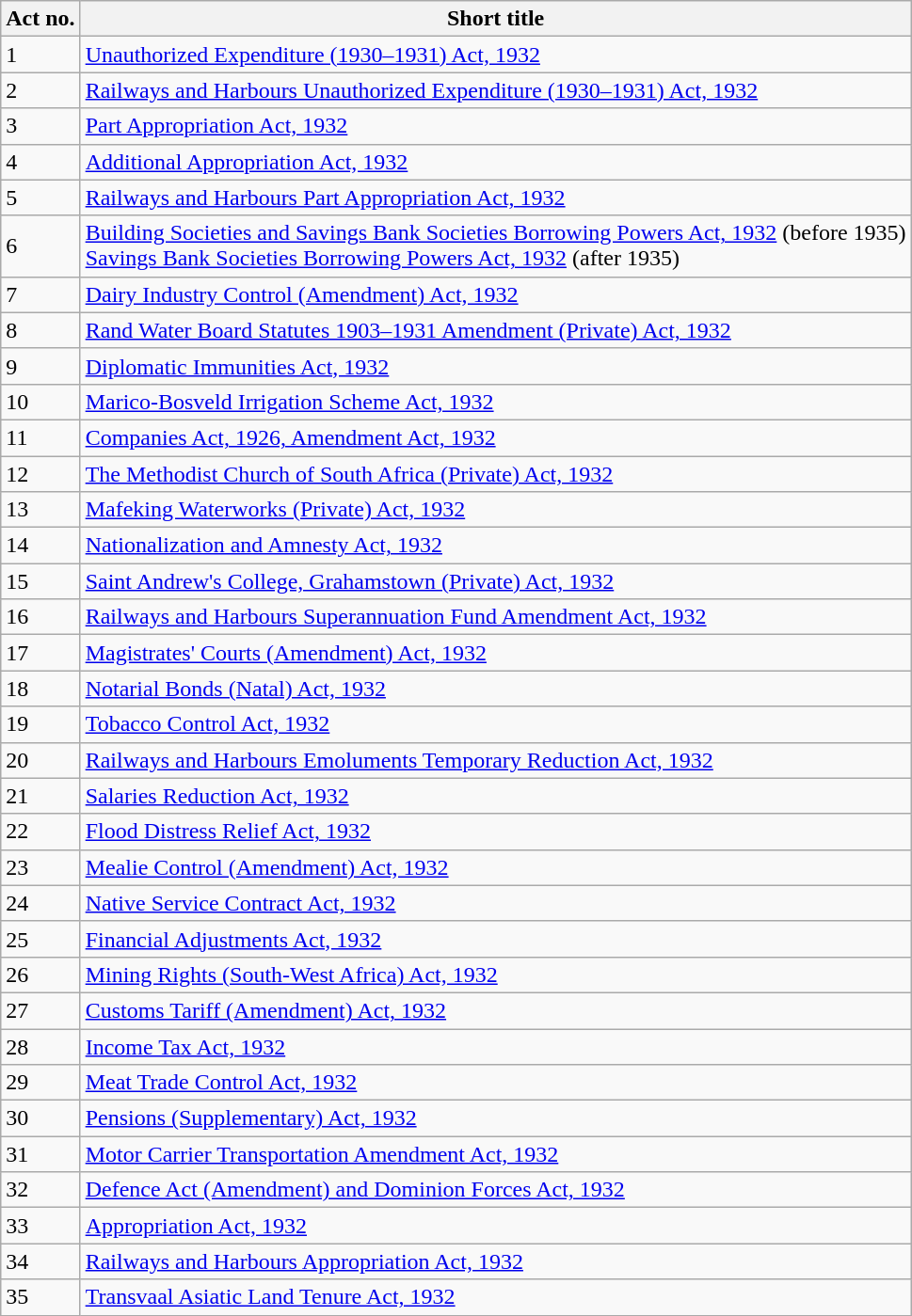<table class="wikitable sortable">
<tr>
<th>Act no.</th>
<th>Short title</th>
</tr>
<tr>
<td>1</td>
<td><a href='#'>Unauthorized Expenditure (1930–1931) Act, 1932</a></td>
</tr>
<tr>
<td>2</td>
<td><a href='#'>Railways and Harbours Unauthorized Expenditure (1930–1931) Act, 1932</a></td>
</tr>
<tr>
<td>3</td>
<td><a href='#'>Part Appropriation Act, 1932</a></td>
</tr>
<tr>
<td>4</td>
<td><a href='#'>Additional Appropriation Act, 1932</a></td>
</tr>
<tr>
<td>5</td>
<td><a href='#'>Railways and Harbours Part Appropriation Act, 1932</a></td>
</tr>
<tr>
<td>6</td>
<td><a href='#'>Building Societies and Savings Bank Societies Borrowing Powers Act, 1932</a> (before 1935) <br><a href='#'>Savings Bank Societies Borrowing Powers Act, 1932</a> (after 1935)</td>
</tr>
<tr>
<td>7</td>
<td><a href='#'>Dairy Industry Control (Amendment) Act, 1932</a></td>
</tr>
<tr>
<td>8</td>
<td><a href='#'>Rand Water Board Statutes 1903–1931 Amendment (Private) Act, 1932</a></td>
</tr>
<tr>
<td>9</td>
<td><a href='#'>Diplomatic Immunities Act, 1932</a></td>
</tr>
<tr>
<td>10</td>
<td><a href='#'>Marico-Bosveld Irrigation Scheme Act, 1932</a></td>
</tr>
<tr>
<td>11</td>
<td><a href='#'>Companies Act, 1926, Amendment Act, 1932</a></td>
</tr>
<tr>
<td>12</td>
<td><a href='#'>The Methodist Church of South Africa (Private) Act, 1932</a></td>
</tr>
<tr>
<td>13</td>
<td><a href='#'>Mafeking Waterworks (Private) Act, 1932</a></td>
</tr>
<tr>
<td>14</td>
<td><a href='#'>Nationalization and Amnesty Act, 1932</a></td>
</tr>
<tr>
<td>15</td>
<td><a href='#'>Saint Andrew's College, Grahamstown (Private) Act, 1932</a></td>
</tr>
<tr>
<td>16</td>
<td><a href='#'>Railways and Harbours Superannuation Fund Amendment Act, 1932</a></td>
</tr>
<tr>
<td>17</td>
<td><a href='#'>Magistrates' Courts (Amendment) Act, 1932</a></td>
</tr>
<tr>
<td>18</td>
<td><a href='#'>Notarial Bonds (Natal) Act, 1932</a></td>
</tr>
<tr>
<td>19</td>
<td><a href='#'>Tobacco Control Act, 1932</a></td>
</tr>
<tr>
<td>20</td>
<td><a href='#'>Railways and Harbours Emoluments Temporary Reduction Act, 1932</a></td>
</tr>
<tr>
<td>21</td>
<td><a href='#'>Salaries Reduction Act, 1932</a></td>
</tr>
<tr>
<td>22</td>
<td><a href='#'>Flood Distress Relief Act, 1932</a></td>
</tr>
<tr>
<td>23</td>
<td><a href='#'>Mealie Control (Amendment) Act, 1932</a></td>
</tr>
<tr>
<td>24</td>
<td><a href='#'>Native Service Contract Act, 1932</a></td>
</tr>
<tr>
<td>25</td>
<td><a href='#'>Financial Adjustments Act, 1932</a></td>
</tr>
<tr>
<td>26</td>
<td><a href='#'>Mining Rights (South-West Africa) Act, 1932</a></td>
</tr>
<tr>
<td>27</td>
<td><a href='#'>Customs Tariff (Amendment) Act, 1932</a></td>
</tr>
<tr>
<td>28</td>
<td><a href='#'>Income Tax Act, 1932</a></td>
</tr>
<tr>
<td>29</td>
<td><a href='#'>Meat Trade Control Act, 1932</a></td>
</tr>
<tr>
<td>30</td>
<td><a href='#'>Pensions (Supplementary) Act, 1932</a></td>
</tr>
<tr>
<td>31</td>
<td><a href='#'>Motor Carrier Transportation Amendment Act, 1932</a></td>
</tr>
<tr>
<td>32</td>
<td><a href='#'>Defence Act (Amendment) and Dominion Forces Act, 1932</a></td>
</tr>
<tr>
<td>33</td>
<td><a href='#'>Appropriation Act, 1932</a></td>
</tr>
<tr>
<td>34</td>
<td><a href='#'>Railways and Harbours Appropriation Act, 1932</a></td>
</tr>
<tr>
<td>35</td>
<td><a href='#'>Transvaal Asiatic Land Tenure Act, 1932</a></td>
</tr>
</table>
